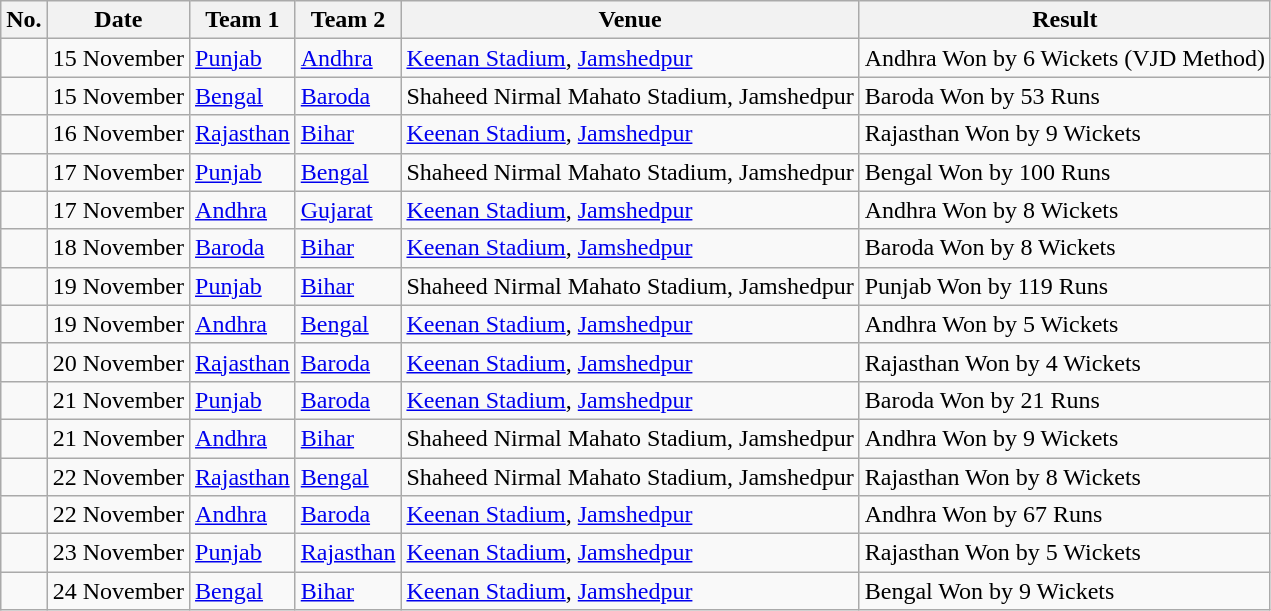<table class="wikitable collapsible collapsed">
<tr>
<th>No.</th>
<th>Date</th>
<th>Team 1</th>
<th>Team 2</th>
<th>Venue</th>
<th>Result</th>
</tr>
<tr>
<td> </td>
<td>15 November</td>
<td><a href='#'>Punjab</a></td>
<td><a href='#'>Andhra</a></td>
<td><a href='#'>Keenan Stadium</a>, <a href='#'>Jamshedpur</a></td>
<td>Andhra Won by 6 Wickets (VJD Method)</td>
</tr>
<tr>
<td> </td>
<td>15 November</td>
<td><a href='#'>Bengal</a></td>
<td><a href='#'>Baroda</a></td>
<td>Shaheed Nirmal Mahato Stadium, Jamshedpur</td>
<td>Baroda Won by 53 Runs</td>
</tr>
<tr>
<td> </td>
<td>16 November</td>
<td><a href='#'>Rajasthan</a></td>
<td><a href='#'>Bihar</a></td>
<td><a href='#'>Keenan Stadium</a>, <a href='#'>Jamshedpur</a></td>
<td>Rajasthan Won by 9 Wickets</td>
</tr>
<tr>
<td> </td>
<td>17 November</td>
<td><a href='#'>Punjab</a></td>
<td><a href='#'>Bengal</a></td>
<td>Shaheed Nirmal Mahato Stadium, Jamshedpur</td>
<td>Bengal Won by 100 Runs</td>
</tr>
<tr>
<td> </td>
<td>17 November</td>
<td><a href='#'>Andhra</a></td>
<td><a href='#'>Gujarat</a></td>
<td><a href='#'>Keenan Stadium</a>, <a href='#'>Jamshedpur</a></td>
<td>Andhra Won by 8 Wickets</td>
</tr>
<tr>
<td> </td>
<td>18 November</td>
<td><a href='#'>Baroda</a></td>
<td><a href='#'>Bihar</a></td>
<td><a href='#'>Keenan Stadium</a>, <a href='#'>Jamshedpur</a></td>
<td>Baroda Won by 8 Wickets</td>
</tr>
<tr>
<td> </td>
<td>19 November</td>
<td><a href='#'>Punjab</a></td>
<td><a href='#'>Bihar</a></td>
<td>Shaheed Nirmal Mahato Stadium, Jamshedpur</td>
<td>Punjab Won by 119 Runs</td>
</tr>
<tr>
<td> </td>
<td>19 November</td>
<td><a href='#'>Andhra</a></td>
<td><a href='#'>Bengal</a></td>
<td><a href='#'>Keenan Stadium</a>, <a href='#'>Jamshedpur</a></td>
<td>Andhra Won by 5 Wickets</td>
</tr>
<tr>
<td> </td>
<td>20 November</td>
<td><a href='#'>Rajasthan</a></td>
<td><a href='#'>Baroda</a></td>
<td><a href='#'>Keenan Stadium</a>, <a href='#'>Jamshedpur</a></td>
<td>Rajasthan Won by 4 Wickets</td>
</tr>
<tr>
<td> </td>
<td>21 November</td>
<td><a href='#'>Punjab</a></td>
<td><a href='#'>Baroda</a></td>
<td><a href='#'>Keenan Stadium</a>, <a href='#'>Jamshedpur</a></td>
<td>Baroda Won by 21 Runs</td>
</tr>
<tr>
<td> </td>
<td>21 November</td>
<td><a href='#'>Andhra</a></td>
<td><a href='#'>Bihar</a></td>
<td>Shaheed Nirmal Mahato Stadium, Jamshedpur</td>
<td>Andhra Won by 9 Wickets</td>
</tr>
<tr>
<td> </td>
<td>22 November</td>
<td><a href='#'>Rajasthan</a></td>
<td><a href='#'>Bengal</a></td>
<td>Shaheed Nirmal Mahato Stadium, Jamshedpur</td>
<td>Rajasthan Won by 8 Wickets</td>
</tr>
<tr>
<td> </td>
<td>22 November</td>
<td><a href='#'>Andhra</a></td>
<td><a href='#'>Baroda</a></td>
<td><a href='#'>Keenan Stadium</a>, <a href='#'>Jamshedpur</a></td>
<td>Andhra Won by 67 Runs</td>
</tr>
<tr>
<td> </td>
<td>23 November</td>
<td><a href='#'>Punjab</a></td>
<td><a href='#'>Rajasthan</a></td>
<td><a href='#'>Keenan Stadium</a>, <a href='#'>Jamshedpur</a></td>
<td>Rajasthan Won by 5 Wickets</td>
</tr>
<tr>
<td> </td>
<td>24 November</td>
<td><a href='#'>Bengal</a></td>
<td><a href='#'>Bihar</a></td>
<td><a href='#'>Keenan Stadium</a>, <a href='#'>Jamshedpur</a></td>
<td>Bengal Won by 9 Wickets</td>
</tr>
</table>
